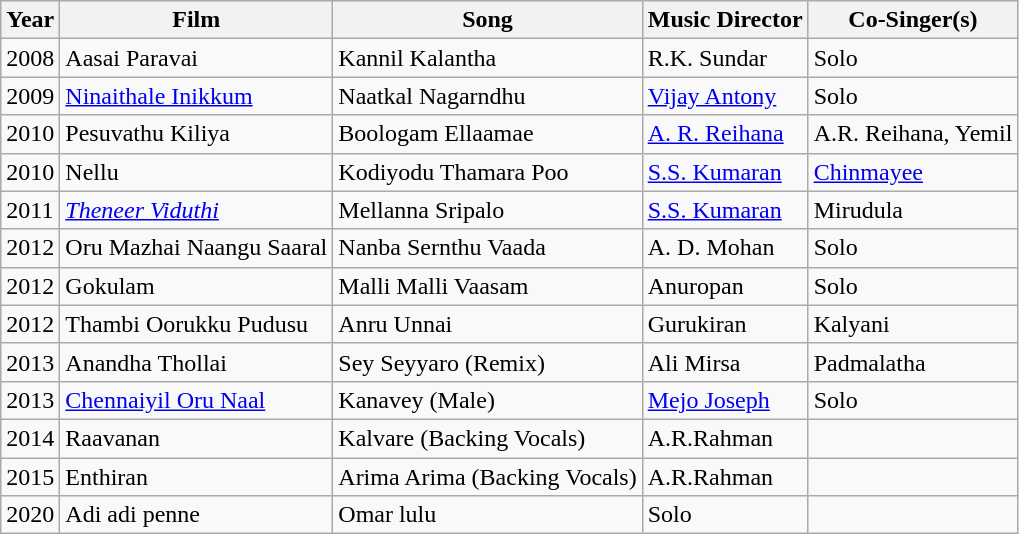<table class="wikitable">
<tr>
<th>Year</th>
<th>Film</th>
<th>Song</th>
<th>Music Director</th>
<th>Co-Singer(s)</th>
</tr>
<tr>
<td>2008</td>
<td>Aasai Paravai</td>
<td>Kannil Kalantha</td>
<td>R.K. Sundar</td>
<td>Solo</td>
</tr>
<tr>
<td>2009</td>
<td><a href='#'>Ninaithale Inikkum</a></td>
<td>Naatkal Nagarndhu</td>
<td><a href='#'>Vijay Antony</a></td>
<td>Solo</td>
</tr>
<tr>
<td>2010</td>
<td>Pesuvathu Kiliya</td>
<td>Boologam Ellaamae</td>
<td><a href='#'>A. R. Reihana</a></td>
<td>A.R. Reihana, Yemil</td>
</tr>
<tr>
<td>2010</td>
<td>Nellu</td>
<td>Kodiyodu Thamara Poo</td>
<td><a href='#'>S.S. Kumaran</a></td>
<td><a href='#'>Chinmayee</a></td>
</tr>
<tr>
<td>2011</td>
<td><em><a href='#'>Theneer Viduthi</a></em></td>
<td>Mellanna Sripalo</td>
<td><a href='#'>S.S. Kumaran</a></td>
<td>Mirudula</td>
</tr>
<tr>
<td>2012</td>
<td>Oru Mazhai Naangu Saaral</td>
<td>Nanba Sernthu Vaada</td>
<td>A. D. Mohan</td>
<td>Solo</td>
</tr>
<tr>
<td>2012</td>
<td>Gokulam</td>
<td>Malli Malli Vaasam</td>
<td>Anuropan</td>
<td>Solo</td>
</tr>
<tr>
<td>2012</td>
<td>Thambi Oorukku Pudusu</td>
<td>Anru Unnai</td>
<td>Gurukiran</td>
<td>Kalyani</td>
</tr>
<tr>
<td>2013</td>
<td>Anandha Thollai</td>
<td>Sey Seyyaro (Remix)</td>
<td>Ali Mirsa</td>
<td>Padmalatha</td>
</tr>
<tr>
<td>2013</td>
<td><a href='#'>Chennaiyil Oru Naal</a></td>
<td>Kanavey (Male)</td>
<td><a href='#'>Mejo Joseph</a></td>
<td>Solo</td>
</tr>
<tr>
<td>2014</td>
<td>Raavanan</td>
<td>Kalvare (Backing Vocals)</td>
<td>A.R.Rahman</td>
<td></td>
</tr>
<tr>
<td>2015</td>
<td>Enthiran</td>
<td>Arima Arima (Backing Vocals)</td>
<td>A.R.Rahman</td>
<td></td>
</tr>
<tr>
<td>2020</td>
<td>Adi adi penne</td>
<td>Omar lulu</td>
<td>Solo</td>
<td></td>
</tr>
</table>
